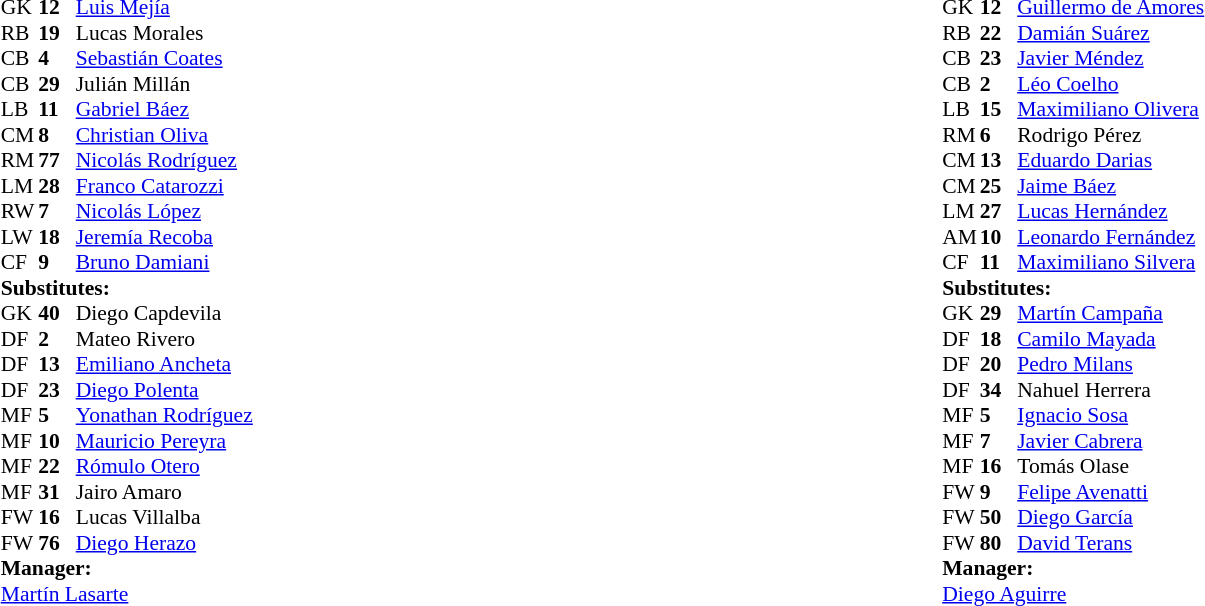<table width="100%">
<tr>
<td valign="top" width="50%"><br><table style="font-size: 90%" cellspacing="0" cellpadding="0" align=center>
<tr>
<th width=25></th>
<th width=25></th>
</tr>
<tr>
<td>GK</td>
<td><strong>12</strong></td>
<td> <a href='#'>Luis Mejía</a></td>
</tr>
<tr>
<td>RB</td>
<td><strong>19</strong></td>
<td> Lucas Morales</td>
<td></td>
</tr>
<tr>
<td>CB</td>
<td><strong>4</strong></td>
<td> <a href='#'>Sebastián Coates</a></td>
<td></td>
</tr>
<tr>
<td>CB</td>
<td><strong>29</strong></td>
<td> Julián Millán</td>
<td></td>
<td></td>
</tr>
<tr>
<td>LB</td>
<td><strong>11</strong></td>
<td> <a href='#'>Gabriel Báez</a></td>
</tr>
<tr>
<td>CM</td>
<td><strong>8</strong></td>
<td> <a href='#'>Christian Oliva</a></td>
</tr>
<tr>
<td>RM</td>
<td><strong>77</strong></td>
<td> <a href='#'>Nicolás Rodríguez</a></td>
<td></td>
<td></td>
</tr>
<tr>
<td>LM</td>
<td><strong>28</strong></td>
<td> <a href='#'>Franco Catarozzi</a></td>
<td></td>
<td></td>
</tr>
<tr>
<td>RW</td>
<td><strong>7</strong></td>
<td> <a href='#'>Nicolás López</a></td>
<td></td>
</tr>
<tr>
<td>LW</td>
<td><strong>18</strong></td>
<td> <a href='#'>Jeremía Recoba</a></td>
<td></td>
<td></td>
</tr>
<tr>
<td>CF</td>
<td><strong>9</strong></td>
<td> <a href='#'>Bruno Damiani</a></td>
<td></td>
<td></td>
</tr>
<tr>
<td colspan=3><strong>Substitutes:</strong></td>
</tr>
<tr>
<td>GK</td>
<td><strong>40</strong></td>
<td> Diego Capdevila</td>
</tr>
<tr>
<td>DF</td>
<td><strong>2</strong></td>
<td> Mateo Rivero</td>
</tr>
<tr>
<td>DF</td>
<td><strong>13</strong></td>
<td> <a href='#'>Emiliano Ancheta</a></td>
</tr>
<tr>
<td>DF</td>
<td><strong>23</strong></td>
<td> <a href='#'>Diego Polenta</a></td>
<td></td>
<td></td>
</tr>
<tr>
<td>MF</td>
<td><strong>5</strong></td>
<td> <a href='#'>Yonathan Rodríguez</a></td>
</tr>
<tr>
<td>MF</td>
<td><strong>10</strong></td>
<td> <a href='#'>Mauricio Pereyra</a></td>
</tr>
<tr>
<td>MF</td>
<td><strong>22</strong></td>
<td> <a href='#'>Rómulo Otero</a></td>
<td></td>
<td></td>
</tr>
<tr>
<td>MF</td>
<td><strong>31</strong></td>
<td> Jairo Amaro</td>
<td></td>
<td></td>
</tr>
<tr>
<td>FW</td>
<td><strong>16</strong></td>
<td> Lucas Villalba</td>
<td></td>
<td></td>
</tr>
<tr>
<td>FW</td>
<td><strong>76</strong></td>
<td> <a href='#'>Diego Herazo</a></td>
<td></td>
<td></td>
</tr>
<tr>
<td colspan=3><strong>Manager:</strong></td>
</tr>
<tr>
<td colspan=4> <a href='#'>Martín Lasarte</a></td>
</tr>
</table>
</td>
<td><br><table style="font-size: 90%" cellspacing="0" cellpadding="0" align=center>
<tr>
<th width=25></th>
<th width=25></th>
</tr>
<tr>
<td>GK</td>
<td><strong>12</strong></td>
<td> <a href='#'>Guillermo de Amores</a></td>
</tr>
<tr>
<td>RB</td>
<td><strong>22</strong></td>
<td> <a href='#'>Damián Suárez</a></td>
<td></td>
<td></td>
</tr>
<tr>
<td>CB</td>
<td><strong>23</strong></td>
<td> <a href='#'>Javier Méndez</a></td>
</tr>
<tr>
<td>CB</td>
<td><strong>2</strong></td>
<td> <a href='#'>Léo Coelho</a></td>
<td></td>
</tr>
<tr>
<td>LB</td>
<td><strong>15</strong></td>
<td> <a href='#'>Maximiliano Olivera</a></td>
</tr>
<tr>
<td>RM</td>
<td><strong>6</strong></td>
<td> Rodrigo Pérez</td>
<td></td>
</tr>
<tr>
<td>CM</td>
<td><strong>13</strong></td>
<td> <a href='#'>Eduardo Darias</a></td>
<td></td>
<td></td>
</tr>
<tr>
<td>CM</td>
<td><strong>25</strong></td>
<td> <a href='#'>Jaime Báez</a></td>
<td></td>
<td></td>
</tr>
<tr>
<td>LM</td>
<td><strong>27</strong></td>
<td> <a href='#'>Lucas Hernández</a></td>
<td></td>
<td></td>
</tr>
<tr>
<td>AM</td>
<td><strong>10</strong></td>
<td> <a href='#'>Leonardo Fernández</a></td>
</tr>
<tr>
<td>CF</td>
<td><strong>11</strong></td>
<td> <a href='#'>Maximiliano Silvera</a></td>
<td></td>
<td></td>
</tr>
<tr>
<td colspan=3><strong>Substitutes:</strong></td>
</tr>
<tr>
<td>GK</td>
<td><strong>29</strong></td>
<td> <a href='#'>Martín Campaña</a></td>
</tr>
<tr>
<td>DF</td>
<td><strong>18</strong></td>
<td> <a href='#'>Camilo Mayada</a></td>
</tr>
<tr>
<td>DF</td>
<td><strong>20</strong></td>
<td> <a href='#'>Pedro Milans</a></td>
<td></td>
<td></td>
</tr>
<tr>
<td>DF</td>
<td><strong>34</strong></td>
<td> Nahuel Herrera</td>
</tr>
<tr>
<td>MF</td>
<td><strong>5</strong></td>
<td> <a href='#'>Ignacio Sosa</a></td>
</tr>
<tr>
<td>MF</td>
<td><strong>7</strong></td>
<td> <a href='#'>Javier Cabrera</a></td>
<td></td>
<td></td>
</tr>
<tr>
<td>MF</td>
<td><strong>16</strong></td>
<td> Tomás Olase</td>
</tr>
<tr>
<td>FW</td>
<td><strong>9</strong></td>
<td> <a href='#'>Felipe Avenatti</a></td>
<td></td>
<td></td>
</tr>
<tr>
<td>FW</td>
<td><strong>50</strong></td>
<td> <a href='#'>Diego García</a></td>
<td></td>
<td></td>
</tr>
<tr>
<td>FW</td>
<td><strong>80</strong></td>
<td> <a href='#'>David Terans</a></td>
<td></td>
<td></td>
</tr>
<tr>
<td colspan=3><strong>Manager:</strong></td>
</tr>
<tr>
<td colspan=4> <a href='#'>Diego Aguirre</a></td>
</tr>
</table>
</td>
</tr>
</table>
